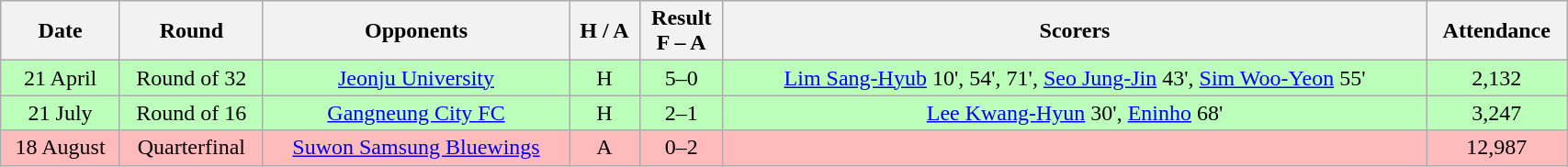<table class="wikitable" style="text-align:center; width:90%;">
<tr>
<th>Date</th>
<th>Round</th>
<th>Opponents</th>
<th>H / A</th>
<th>Result<br>F – A</th>
<th>Scorers</th>
<th>Attendance</th>
</tr>
<tr style="background:#bbffbb;">
<td>21 April</td>
<td>Round of 32</td>
<td><a href='#'>Jeonju University</a></td>
<td>H</td>
<td>5–0</td>
<td><a href='#'>Lim Sang-Hyub</a> 10', 54', 71', <a href='#'>Seo Jung-Jin</a> 43', <a href='#'>Sim Woo-Yeon</a> 55'</td>
<td>2,132</td>
</tr>
<tr style="background:#bbffbb;">
<td>21 July</td>
<td>Round of 16</td>
<td><a href='#'>Gangneung City FC</a></td>
<td>H</td>
<td>2–1</td>
<td><a href='#'>Lee Kwang-Hyun</a> 30', <a href='#'>Eninho</a> 68'</td>
<td>3,247</td>
</tr>
<tr style="background:#ffbbbb;">
<td>18 August</td>
<td>Quarterfinal</td>
<td><a href='#'>Suwon Samsung Bluewings</a></td>
<td>A</td>
<td>0–2</td>
<td></td>
<td>12,987</td>
</tr>
</table>
